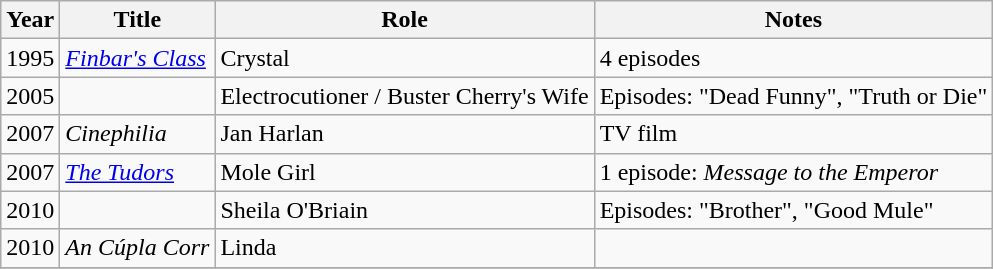<table class="wikitable sortable">
<tr>
<th>Year</th>
<th>Title</th>
<th>Role</th>
<th class="unsortable">Notes</th>
</tr>
<tr>
<td>1995</td>
<td><em><a href='#'>Finbar's Class</a></em></td>
<td>Crystal</td>
<td>4 episodes</td>
</tr>
<tr>
<td>2005</td>
<td><em></em></td>
<td>Electrocutioner / Buster Cherry's Wife</td>
<td>Episodes: "Dead Funny", "Truth or Die"</td>
</tr>
<tr>
<td>2007</td>
<td><em>Cinephilia</em></td>
<td>Jan Harlan</td>
<td>TV film</td>
</tr>
<tr>
<td>2007</td>
<td><em><a href='#'>The Tudors</a></em></td>
<td>Mole Girl</td>
<td>1 episode: <em>Message to the Emperor</em></td>
</tr>
<tr>
<td>2010</td>
<td><em></em></td>
<td>Sheila O'Briain</td>
<td>Episodes: "Brother", "Good Mule"</td>
</tr>
<tr>
<td>2010</td>
<td><em>An Cúpla Corr</em></td>
<td>Linda</td>
<td></td>
</tr>
<tr>
</tr>
</table>
